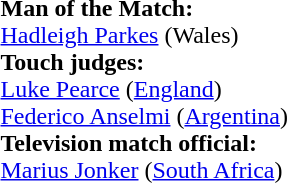<table style="width:100%">
<tr>
<td><br><strong>Man of the Match:</strong>
<br><a href='#'>Hadleigh Parkes</a> (Wales)<br><strong>Touch judges:</strong>
<br><a href='#'>Luke Pearce</a> (<a href='#'>England</a>)
<br><a href='#'>Federico Anselmi</a> (<a href='#'>Argentina</a>)
<br><strong>Television match official:</strong>
<br><a href='#'>Marius Jonker</a> (<a href='#'>South Africa</a>)</td>
</tr>
</table>
